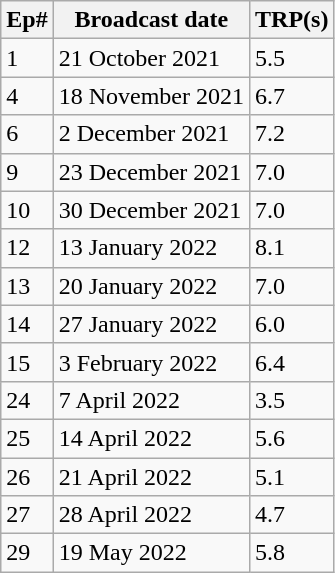<table class="wikitable sortable plainrowheaders">
<tr style="text-align:center;">
<th scope="col">Ep#</th>
<th scope="col">Broadcast date</th>
<th scope="col">TRP(s)</th>
</tr>
<tr>
<td>1</td>
<td>21 October 2021</td>
<td>5.5</td>
</tr>
<tr>
<td>4</td>
<td>18 November 2021</td>
<td>6.7</td>
</tr>
<tr>
<td>6</td>
<td>2 December 2021</td>
<td>7.2</td>
</tr>
<tr>
<td>9</td>
<td>23 December 2021</td>
<td>7.0</td>
</tr>
<tr>
<td>10</td>
<td>30 December 2021</td>
<td>7.0</td>
</tr>
<tr>
<td>12</td>
<td>13 January 2022</td>
<td>8.1</td>
</tr>
<tr>
<td>13</td>
<td>20 January 2022</td>
<td>7.0</td>
</tr>
<tr>
<td>14</td>
<td>27 January 2022</td>
<td>6.0</td>
</tr>
<tr>
<td>15</td>
<td>3 February 2022</td>
<td>6.4</td>
</tr>
<tr>
<td>24</td>
<td>7 April 2022</td>
<td>3.5</td>
</tr>
<tr>
<td>25</td>
<td>14 April 2022</td>
<td>5.6</td>
</tr>
<tr>
<td>26</td>
<td>21 April 2022</td>
<td>5.1</td>
</tr>
<tr>
<td>27</td>
<td>28 April 2022</td>
<td>4.7</td>
</tr>
<tr>
<td>29</td>
<td>19 May 2022</td>
<td>5.8</td>
</tr>
</table>
